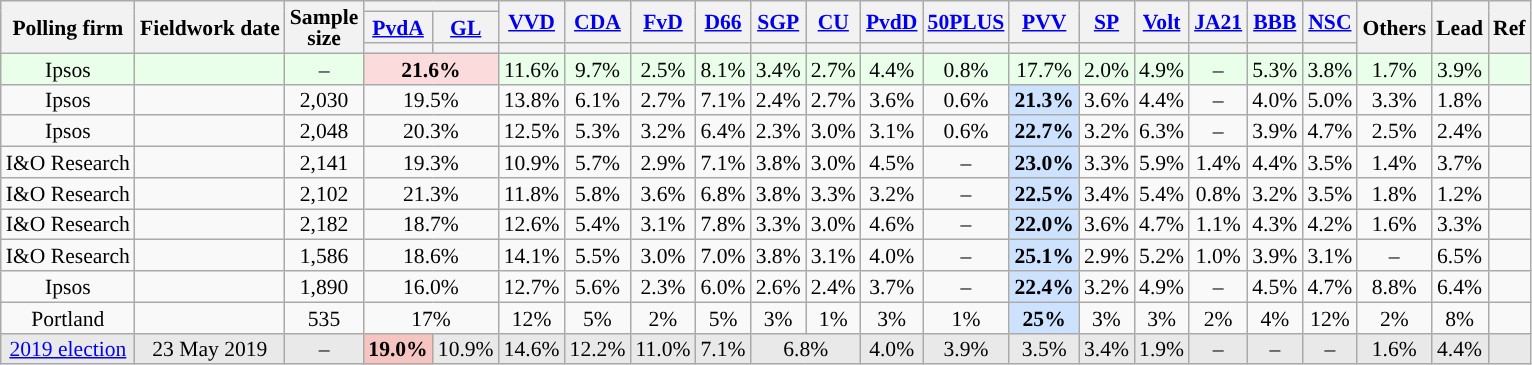<table class="wikitable sortable mw-datatable" style="text-align:center;font-size:90%;line-height:14px;">
<tr>
<th rowspan="3">Polling firm</th>
<th class="unsortable" rowspan="3">Fieldwork date</th>
<th class="unsortable" rowspan="3">Sample<br>size</th>
<th class="unsortable" colspan="2"></th>
<th rowspan="2"class="unsortable"><a href='#'>VVD</a><br></th>
<th rowspan="2" class="unsortable"><a href='#'>CDA</a><br></th>
<th rowspan="2" class="unsortable"><a href='#'>FvD</a><br></th>
<th rowspan="2" class="unsortable"><a href='#'>D66</a><br></th>
<th rowspan="2" class="unsortable"><a href='#'>SGP</a><br></th>
<th rowspan="2" class="unsortable"><a href='#'>CU</a><br></th>
<th rowspan="2" class="unsortable"><a href='#'>PvdD</a><br></th>
<th rowspan="2" class="unsortable"><a href='#'><span>50PLUS</span></a><br></th>
<th rowspan="2" class="unsortable"><a href='#'>PVV</a><br></th>
<th rowspan="2" class="unsortable"><a href='#'>SP</a><br></th>
<th rowspan="2" class="unsortable"><a href='#'>Volt</a><br></th>
<th rowspan="2" class="unsortable"><a href='#'>JA21</a><br></th>
<th rowspan="2" class="unsortable"><a href='#'>BBB</a><br></th>
<th rowspan="2" class="unsortable"><a href='#'>NSC</a><br></th>
<th class="unsortable" rowspan="3">Others</th>
<th rowspan="3" class="unsortable">Lead</th>
<th rowspan="3" class="unsortable">Ref</th>
</tr>
<tr>
<th class="unsortable"><a href='#'>PvdA</a><br></th>
<th class="unsortable"><a href='#'>GL</a><br></th>
</tr>
<tr>
<th data-sort-type="number" style="background:"></th>
<th data-sort-type="number" style="background:"></th>
<th data-sort-type="number" style="background:"></th>
<th data-sort-type="number" style="background:"></th>
<th data-sort-type="number" style="background:"></th>
<th data-sort-type="number" style="background:"></th>
<th data-sort-type="number" style="background:"></th>
<th data-sort-type="number" style="background:"></th>
<th data-sort-type="number" style="background:"></th>
<th data-sort-type="number" style="background:"></th>
<th data-sort-type="number" style="background:"></th>
<th data-sort-type="number" style="background:"></th>
<th data-sort-type="number" style="background:"></th>
<th data-sort-type="number" style="background:"></th>
<th data-sort-type="number" style="background:"></th>
<th data-sort-type="number" style="background:"></th>
</tr>
<tr style="background:#EAFFEA;">
<td>Ipsos</td>
<td></td>
<td>–</td>
<td colspan="2" style="background:#fbdbdc;"><strong>21.6%</strong></td>
<td>11.6%</td>
<td>9.7%</td>
<td>2.5%</td>
<td>8.1%</td>
<td>3.4%</td>
<td>2.7%</td>
<td>4.4%</td>
<td>0.8%</td>
<td>17.7%</td>
<td>2.0%</td>
<td>4.9%</td>
<td>–</td>
<td>5.3%</td>
<td>3.8%</td>
<td>1.7%</td>
<td style="background:">3.9%</td>
<td></td>
</tr>
<tr>
<td>Ipsos</td>
<td></td>
<td>2,030</td>
<td colspan="2">19.5%</td>
<td>13.8%</td>
<td>6.1%</td>
<td>2.7%</td>
<td>7.1%</td>
<td>2.4%</td>
<td>2.7%</td>
<td>3.6%</td>
<td>0.6%</td>
<td style="background:#CDE2FE;"><strong>21.3%</strong></td>
<td>3.6%</td>
<td>4.4%</td>
<td>–</td>
<td>4.0%</td>
<td>5.0%</td>
<td>3.3%</td>
<td style="background:">1.8%</td>
<td></td>
</tr>
<tr>
<td>Ipsos</td>
<td></td>
<td>2,048</td>
<td colspan="2">20.3%</td>
<td>12.5%</td>
<td>5.3%</td>
<td>3.2%</td>
<td>6.4%</td>
<td>2.3%</td>
<td>3.0%</td>
<td>3.1%</td>
<td>0.6%</td>
<td style="background:#CDE2FE;"><strong>22.7%</strong></td>
<td>3.2%</td>
<td>6.3%</td>
<td>–</td>
<td>3.9%</td>
<td>4.7%</td>
<td>2.5%</td>
<td style="background:">2.4%</td>
<td></td>
</tr>
<tr>
<td>I&O Research</td>
<td></td>
<td>2,141</td>
<td colspan="2">19.3%</td>
<td>10.9%</td>
<td>5.7%</td>
<td>2.9%</td>
<td>7.1%</td>
<td>3.8%</td>
<td>3.0%</td>
<td>4.5%</td>
<td>–</td>
<td style="background:#CDE2FE;"><strong>23.0%</strong></td>
<td>3.3%</td>
<td>5.9%</td>
<td>1.4%</td>
<td>4.4%</td>
<td>3.5%</td>
<td>1.4%</td>
<td style="background:">3.7%</td>
<td></td>
</tr>
<tr>
<td>I&O Research</td>
<td></td>
<td>2,102</td>
<td colspan="2">21.3%</td>
<td>11.8%</td>
<td>5.8%</td>
<td>3.6%</td>
<td>6.8%</td>
<td>3.8%</td>
<td>3.3%</td>
<td>3.2%</td>
<td>–</td>
<td style="background:#CDE2FE;"><strong>22.5%</strong></td>
<td>3.4%</td>
<td>5.4%</td>
<td>0.8%</td>
<td>3.2%</td>
<td>3.5%</td>
<td>1.8%</td>
<td style="background:">1.2%</td>
<td></td>
</tr>
<tr>
<td>I&O Research</td>
<td></td>
<td>2,182</td>
<td colspan="2">18.7%</td>
<td>12.6%</td>
<td>5.4%</td>
<td>3.1%</td>
<td>7.8%</td>
<td>3.3%</td>
<td>3.0%</td>
<td>4.6%</td>
<td>–</td>
<td style="background:#CDE2FE;"><strong>22.0%</strong></td>
<td>3.6%</td>
<td>4.7%</td>
<td>1.1%</td>
<td>4.3%</td>
<td>4.2%</td>
<td>1.6%</td>
<td style="background:">3.3%</td>
<td></td>
</tr>
<tr>
<td>I&O Research</td>
<td></td>
<td>1,586</td>
<td colspan="2">18.6%</td>
<td>14.1%</td>
<td>5.5%</td>
<td>3.0%</td>
<td>7.0%</td>
<td>3.8%</td>
<td>3.1%</td>
<td>4.0%</td>
<td>–</td>
<td style="background:#CDE2FE;"><strong>25.1%</strong></td>
<td>2.9%</td>
<td>5.2%</td>
<td>1.0%</td>
<td>3.9%</td>
<td>3.1%</td>
<td>–</td>
<td style="background:">6.5%</td>
<td></td>
</tr>
<tr>
<td>Ipsos</td>
<td></td>
<td>1,890</td>
<td colspan="2">16.0%</td>
<td>12.7%</td>
<td>5.6%</td>
<td>2.3%</td>
<td>6.0%</td>
<td>2.6%</td>
<td>2.4%</td>
<td>3.7%</td>
<td>–</td>
<td style="background:#CDE2FE;"><strong>22.4%</strong></td>
<td>3.2%</td>
<td>4.9%</td>
<td>–</td>
<td>4.5%</td>
<td>4.7%</td>
<td>8.8%</td>
<td style="background:">6.4%</td>
<td></td>
</tr>
<tr>
<td>Portland</td>
<td></td>
<td>535</td>
<td colspan="2">17%</td>
<td>12%</td>
<td>5%</td>
<td>2%</td>
<td>5%</td>
<td>3%</td>
<td>1%</td>
<td>3%</td>
<td>1%</td>
<td style="background:#CDE2FE;"><strong>25%</strong></td>
<td>3%</td>
<td>3%</td>
<td>2%</td>
<td>4%</td>
<td>12%</td>
<td>2%</td>
<td style="background:">8%</td>
<td></td>
</tr>
<tr style="background:#E9E9E9">
<td><a href='#'>2019 election</a></td>
<td>23 May 2019</td>
<td>–</td>
<td style="background:#F6C5C1;"><strong>19.0%</strong></td>
<td>10.9%</td>
<td>14.6%</td>
<td>12.2%</td>
<td>11.0%</td>
<td>7.1%</td>
<td colspan=2>6.8%</td>
<td>4.0%</td>
<td>3.9%</td>
<td>3.5%</td>
<td>3.4%</td>
<td>1.9%</td>
<td>–</td>
<td>–</td>
<td>–</td>
<td>1.6%</td>
<td style="background:">4.4%</td>
<td></td>
</tr>
</table>
